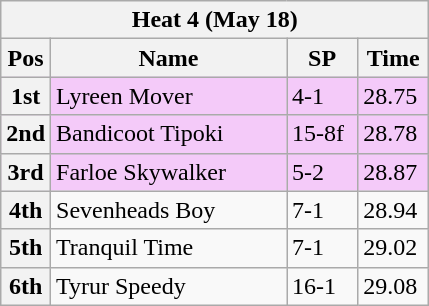<table class="wikitable">
<tr>
<th colspan="6">Heat 4 (May 18)</th>
</tr>
<tr>
<th width=20>Pos</th>
<th width=150>Name</th>
<th width=40>SP</th>
<th width=40>Time</th>
</tr>
<tr style="background: #f4caf9;">
<th>1st</th>
<td>Lyreen Mover</td>
<td>4-1</td>
<td>28.75</td>
</tr>
<tr style="background: #f4caf9;">
<th>2nd</th>
<td>Bandicoot Tipoki</td>
<td>15-8f</td>
<td>28.78</td>
</tr>
<tr style="background: #f4caf9;">
<th>3rd</th>
<td>Farloe Skywalker</td>
<td>5-2</td>
<td>28.87</td>
</tr>
<tr>
<th>4th</th>
<td>Sevenheads Boy</td>
<td>7-1</td>
<td>28.94</td>
</tr>
<tr>
<th>5th</th>
<td>Tranquil Time</td>
<td>7-1</td>
<td>29.02</td>
</tr>
<tr>
<th>6th</th>
<td>Tyrur Speedy</td>
<td>16-1</td>
<td>29.08</td>
</tr>
</table>
